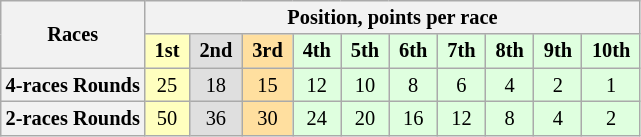<table class="wikitable" style="font-size: 85%; text-align:center">
<tr>
<th rowspan=2>Races</th>
<th colspan=10>Position, points per race</th>
</tr>
<tr>
<td style="background:#ffffbf"> <strong>1st</strong> </td>
<td style="background:#dfdfdf"> <strong>2nd</strong> </td>
<td style="background:#ffdf9f"> <strong>3rd</strong> </td>
<td style="background:#dfffdf"> <strong>4th</strong> </td>
<td style="background:#dfffdf"> <strong>5th</strong> </td>
<td style="background:#dfffdf"> <strong>6th</strong> </td>
<td style="background:#dfffdf"> <strong>7th</strong> </td>
<td style="background:#dfffdf"> <strong>8th</strong> </td>
<td style="background:#dfffdf"> <strong>9th</strong> </td>
<td style="background:#dfffdf"> <strong>10th</strong> </td>
</tr>
<tr>
<th>4-races Rounds</th>
<td style="background:#ffffbf">25</td>
<td style="background:#dfdfdf">18</td>
<td style="background:#ffdf9f">15</td>
<td style="background:#dfffdf">12</td>
<td style="background:#dfffdf">10</td>
<td style="background:#dfffdf">8</td>
<td style="background:#dfffdf">6</td>
<td style="background:#dfffdf">4</td>
<td style="background:#dfffdf">2</td>
<td style="background:#dfffdf">1</td>
</tr>
<tr>
<th>2-races Rounds</th>
<td style="background:#ffffbf">50</td>
<td style="background:#dfdfdf">36</td>
<td style="background:#ffdf9f">30</td>
<td style="background:#dfffdf">24</td>
<td style="background:#dfffdf">20</td>
<td style="background:#dfffdf">16</td>
<td style="background:#dfffdf">12</td>
<td style="background:#dfffdf">8</td>
<td style="background:#dfffdf">4</td>
<td style="background:#dfffdf">2</td>
</tr>
</table>
